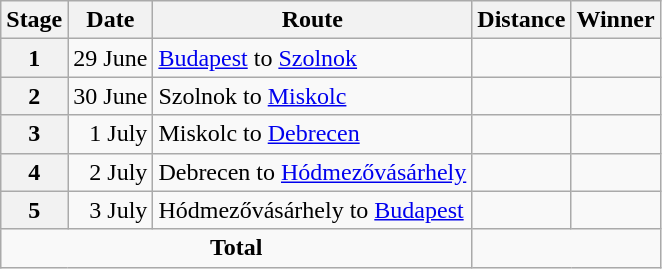<table class="wikitable">
<tr>
<th scope="col">Stage</th>
<th scope="col">Date</th>
<th scope="col">Route</th>
<th scope="col">Distance</th>
<th scope="col">Winner</th>
</tr>
<tr>
<th scope="col">1</th>
<td style="text-align:right;">29 June</td>
<td><a href='#'>Budapest</a> to <a href='#'>Szolnok</a></td>
<td></td>
<td></td>
</tr>
<tr>
<th scope="col">2</th>
<td style="text-align:right;">30 June</td>
<td>Szolnok to <a href='#'>Miskolc</a></td>
<td></td>
<td></td>
</tr>
<tr>
<th scope="col">3</th>
<td style="text-align:right;">1 July</td>
<td>Miskolc to <a href='#'>Debrecen</a></td>
<td></td>
<td></td>
</tr>
<tr>
<th scope="col">4</th>
<td style="text-align:right;">2 July</td>
<td>Debrecen to <a href='#'>Hódmezővásárhely</a></td>
<td></td>
<td></td>
</tr>
<tr>
<th scope="col">5</th>
<td style="text-align:right;">3 July</td>
<td>Hódmezővásárhely to <a href='#'>Budapest</a></td>
<td></td>
<td></td>
</tr>
<tr>
<td colspan="3" style="text-align:center"><strong>Total</strong></td>
<td colspan="2" style="text-align:center"><strong></strong></td>
</tr>
</table>
